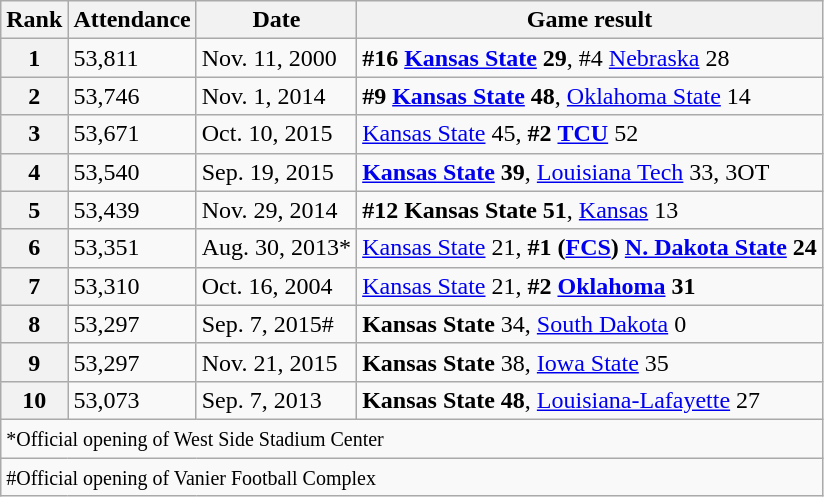<table class="wikitable">
<tr>
<th>Rank</th>
<th>Attendance</th>
<th>Date</th>
<th>Game result</th>
</tr>
<tr>
<th>1</th>
<td>53,811</td>
<td>Nov. 11, 2000</td>
<td><strong>#16 <a href='#'>Kansas State</a> 29</strong>, #4 <a href='#'>Nebraska</a> 28</td>
</tr>
<tr>
<th>2</th>
<td>53,746</td>
<td>Nov. 1, 2014</td>
<td><strong>#9 <a href='#'>Kansas State</a> 48</strong>, <a href='#'>Oklahoma State</a> 14</td>
</tr>
<tr>
<th>3</th>
<td>53,671</td>
<td>Oct. 10, 2015</td>
<td><a href='#'>Kansas State</a> 45, <strong>#2</strong> <strong><a href='#'>TCU</a></strong> 52</td>
</tr>
<tr>
<th>4</th>
<td>53,540</td>
<td>Sep. 19, 2015</td>
<td><strong><a href='#'>Kansas State</a> 39</strong>, <a href='#'>Louisiana Tech</a> 33, 3OT</td>
</tr>
<tr>
<th>5</th>
<td>53,439</td>
<td>Nov. 29, 2014</td>
<td><strong>#12 Kansas State 51</strong>, <a href='#'>Kansas</a> 13</td>
</tr>
<tr>
<th>6</th>
<td>53,351</td>
<td>Aug. 30, 2013*</td>
<td><a href='#'>Kansas State</a> 21, <strong>#1 (<a href='#'>FCS</a>) <a href='#'>N. Dakota State</a> 24</strong></td>
</tr>
<tr>
<th>7</th>
<td>53,310</td>
<td>Oct. 16, 2004</td>
<td><a href='#'>Kansas State</a> 21, <strong>#2 <a href='#'>Oklahoma</a> 31</strong></td>
</tr>
<tr>
<th>8</th>
<td>53,297</td>
<td>Sep. 7, 2015#</td>
<td><strong>Kansas State</strong> 34, <a href='#'>South Dakota</a> 0</td>
</tr>
<tr>
<th>9</th>
<td>53,297</td>
<td>Nov. 21, 2015</td>
<td><strong>Kansas State</strong> 38, <a href='#'>Iowa State</a> 35</td>
</tr>
<tr>
<th>10</th>
<td>53,073</td>
<td>Sep. 7, 2013</td>
<td><strong>Kansas State 48</strong>, <a href='#'>Louisiana-Lafayette</a> 27</td>
</tr>
<tr>
<td colspan="4"><small>*Official opening of West Side Stadium Center </small></td>
</tr>
<tr>
<td colspan="4"><small>#Official opening of Vanier Football Complex </small></td>
</tr>
</table>
